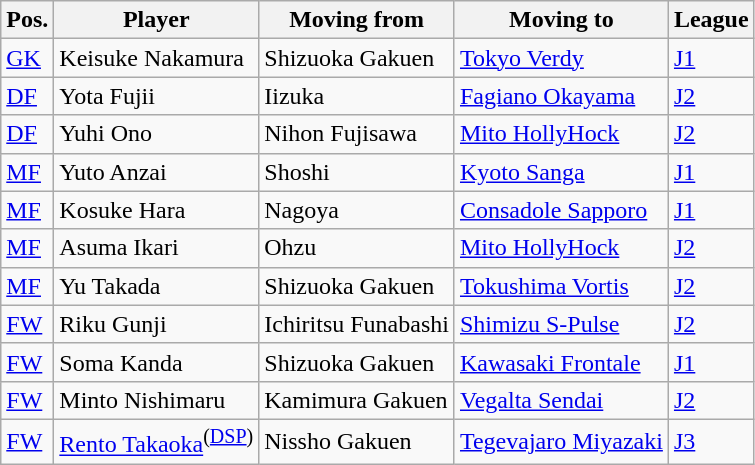<table class="wikitable sortable" style="text-align:left">
<tr>
<th>Pos.</th>
<th>Player</th>
<th>Moving from</th>
<th>Moving to</th>
<th>League</th>
</tr>
<tr>
<td><a href='#'>GK</a></td>
<td>Keisuke Nakamura</td>
<td>Shizuoka Gakuen</td>
<td><a href='#'>Tokyo Verdy</a></td>
<td><a href='#'>J1</a></td>
</tr>
<tr>
<td><a href='#'>DF</a></td>
<td>Yota Fujii</td>
<td>Iizuka</td>
<td><a href='#'>Fagiano Okayama</a></td>
<td><a href='#'>J2</a></td>
</tr>
<tr>
<td><a href='#'>DF</a></td>
<td>Yuhi Ono</td>
<td>Nihon Fujisawa</td>
<td><a href='#'>Mito HollyHock</a></td>
<td><a href='#'>J2</a></td>
</tr>
<tr>
<td><a href='#'>MF</a></td>
<td>Yuto Anzai</td>
<td>Shoshi</td>
<td><a href='#'>Kyoto Sanga</a></td>
<td><a href='#'>J1</a></td>
</tr>
<tr>
<td><a href='#'>MF</a></td>
<td>Kosuke Hara</td>
<td>Nagoya</td>
<td><a href='#'>Consadole Sapporo</a></td>
<td><a href='#'>J1</a></td>
</tr>
<tr>
<td><a href='#'>MF</a></td>
<td>Asuma Ikari</td>
<td>Ohzu</td>
<td><a href='#'>Mito HollyHock</a></td>
<td><a href='#'>J2</a></td>
</tr>
<tr>
<td><a href='#'>MF</a></td>
<td>Yu Takada</td>
<td>Shizuoka Gakuen</td>
<td><a href='#'>Tokushima Vortis</a></td>
<td><a href='#'>J2</a></td>
</tr>
<tr>
<td><a href='#'>FW</a></td>
<td>Riku Gunji</td>
<td>Ichiritsu Funabashi</td>
<td><a href='#'>Shimizu S-Pulse</a></td>
<td><a href='#'>J2</a></td>
</tr>
<tr>
<td><a href='#'>FW</a></td>
<td>Soma Kanda</td>
<td>Shizuoka Gakuen</td>
<td><a href='#'>Kawasaki Frontale</a></td>
<td><a href='#'>J1</a></td>
</tr>
<tr>
<td><a href='#'>FW</a></td>
<td>Minto Nishimaru</td>
<td>Kamimura Gakuen</td>
<td><a href='#'>Vegalta Sendai</a></td>
<td><a href='#'>J2</a></td>
</tr>
<tr>
<td><a href='#'>FW</a></td>
<td><a href='#'>Rento Takaoka</a><sup>(<a href='#'>DSP</a>)</sup></td>
<td>Nissho Gakuen</td>
<td><a href='#'>Tegevajaro Miyazaki</a></td>
<td><a href='#'>J3</a></td>
</tr>
</table>
